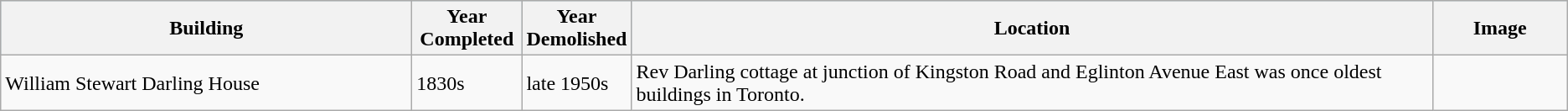<table class="wikitable sortable">
<tr style="background:lightblue;">
<th style="width:20em">Building</th>
<th style="width:5em">Year<br>Completed</th>
<th style="width:5em">Year<br> Demolished</th>
<th>Location</th>
<th style="width:100px">Image</th>
</tr>
<tr>
<td>William Stewart Darling House</td>
<td>1830s</td>
<td>late 1950s</td>
<td>Rev Darling cottage at junction of Kingston Road and Eglinton Avenue East was once oldest buildings in Toronto.</td>
</tr>
</table>
